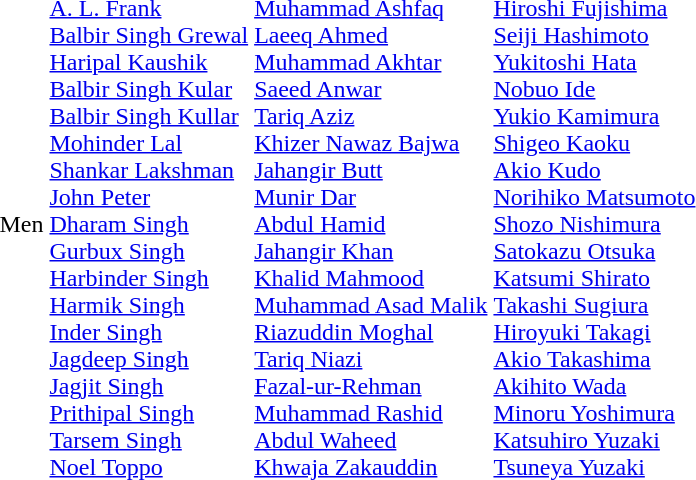<table>
<tr>
<td>Men<br></td>
<td><br><a href='#'>A. L. Frank</a><br><a href='#'>Balbir Singh Grewal</a><br><a href='#'>Haripal Kaushik</a><br><a href='#'>Balbir Singh Kular</a><br><a href='#'>Balbir Singh Kullar</a><br><a href='#'>Mohinder Lal</a><br><a href='#'>Shankar Lakshman</a><br><a href='#'>John Peter</a><br><a href='#'>Dharam Singh</a><br><a href='#'>Gurbux Singh</a><br><a href='#'>Harbinder Singh</a><br><a href='#'>Harmik Singh</a><br><a href='#'>Inder Singh</a><br><a href='#'>Jagdeep Singh</a><br><a href='#'>Jagjit Singh</a><br><a href='#'>Prithipal Singh</a><br><a href='#'>Tarsem Singh</a><br><a href='#'>Noel Toppo</a></td>
<td><br><a href='#'>Muhammad Ashfaq</a><br><a href='#'>Laeeq Ahmed</a><br><a href='#'>Muhammad Akhtar</a><br><a href='#'>Saeed Anwar</a><br><a href='#'>Tariq Aziz</a><br><a href='#'>Khizer Nawaz Bajwa</a><br><a href='#'>Jahangir Butt</a><br><a href='#'>Munir Dar</a><br><a href='#'>Abdul Hamid</a><br><a href='#'>Jahangir Khan</a><br><a href='#'>Khalid Mahmood</a><br><a href='#'>Muhammad Asad Malik</a><br><a href='#'>Riazuddin Moghal</a><br><a href='#'>Tariq Niazi</a><br><a href='#'>Fazal-ur-Rehman</a><br><a href='#'>Muhammad Rashid</a><br><a href='#'>Abdul Waheed</a><br><a href='#'>Khwaja Zakauddin</a></td>
<td><br><a href='#'>Hiroshi Fujishima</a><br><a href='#'>Seiji Hashimoto</a><br><a href='#'>Yukitoshi Hata</a><br><a href='#'>Nobuo Ide</a><br><a href='#'>Yukio Kamimura</a><br><a href='#'>Shigeo Kaoku</a><br><a href='#'>Akio Kudo</a><br><a href='#'>Norihiko Matsumoto</a><br><a href='#'>Shozo Nishimura</a><br><a href='#'>Satokazu Otsuka</a><br><a href='#'>Katsumi Shirato</a><br><a href='#'>Takashi Sugiura</a><br><a href='#'>Hiroyuki Takagi</a><br><a href='#'>Akio Takashima</a><br><a href='#'>Akihito Wada</a><br><a href='#'>Minoru Yoshimura</a><br><a href='#'>Katsuhiro Yuzaki</a><br><a href='#'>Tsuneya Yuzaki</a></td>
</tr>
</table>
